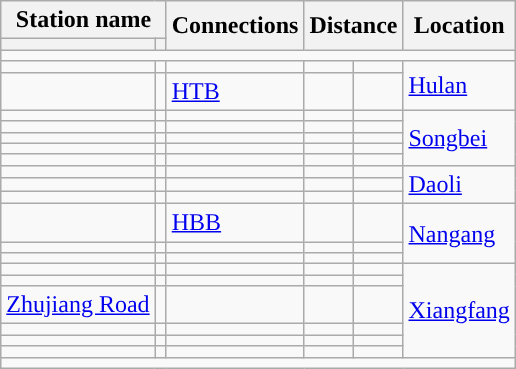<table class="wikitable">
<tr>
<th colspan="2">Station name</th>
<th rowspan="2">Connections</th>
<th colspan="2" rowspan="2">Distance<br></th>
<th rowspan="2">Location</th>
</tr>
<tr>
<th></th>
<th></th>
</tr>
<tr style="background:#">
<td colspan = "6"></td>
</tr>
<tr>
<td></td>
<td></td>
<td></td>
<td></td>
<td></td>
<td rowspan="2"><a href='#'>Hulan</a></td>
</tr>
<tr>
<td></td>
<td></td>
<td> <a href='#'>HTB</a></td>
<td></td>
<td></td>
</tr>
<tr>
<td></td>
<td></td>
<td></td>
<td></td>
<td></td>
<td rowspan="5"><a href='#'>Songbei</a></td>
</tr>
<tr>
<td></td>
<td></td>
<td></td>
<td></td>
<td></td>
</tr>
<tr>
<td></td>
<td></td>
<td></td>
<td></td>
<td></td>
</tr>
<tr>
<td></td>
<td></td>
<td></td>
<td></td>
<td></td>
</tr>
<tr>
<td></td>
<td></td>
<td></td>
<td></td>
<td></td>
</tr>
<tr>
<td></td>
<td></td>
<td></td>
<td></td>
<td></td>
<td rowspan="3"><a href='#'>Daoli</a></td>
</tr>
<tr>
<td></td>
<td></td>
<td></td>
<td></td>
<td></td>
</tr>
<tr>
<td></td>
<td></td>
<td></td>
<td></td>
<td></td>
</tr>
<tr>
<td></td>
<td></td>
<td> <a href='#'>HBB</a></td>
<td></td>
<td></td>
<td rowspan="3"><a href='#'>Nangang</a></td>
</tr>
<tr>
<td></td>
<td></td>
<td></td>
<td></td>
<td></td>
</tr>
<tr>
<td></td>
<td></td>
<td></td>
<td></td>
<td></td>
</tr>
<tr>
<td></td>
<td></td>
<td></td>
<td></td>
<td></td>
<td rowspan="6"><a href='#'>Xiangfang</a></td>
</tr>
<tr>
<td></td>
<td></td>
<td></td>
<td></td>
<td></td>
</tr>
<tr>
<td><a href='#'>Zhujiang Road</a></td>
<td></td>
<td></td>
<td></td>
<td></td>
</tr>
<tr>
<td></td>
<td></td>
<td></td>
<td></td>
<td></td>
</tr>
<tr>
<td></td>
<td></td>
<td></td>
<td></td>
<td></td>
</tr>
<tr>
<td></td>
<td></td>
<td></td>
<td></td>
<td></td>
</tr>
<tr style="background:#">
<td colspan = "6"></td>
</tr>
</table>
